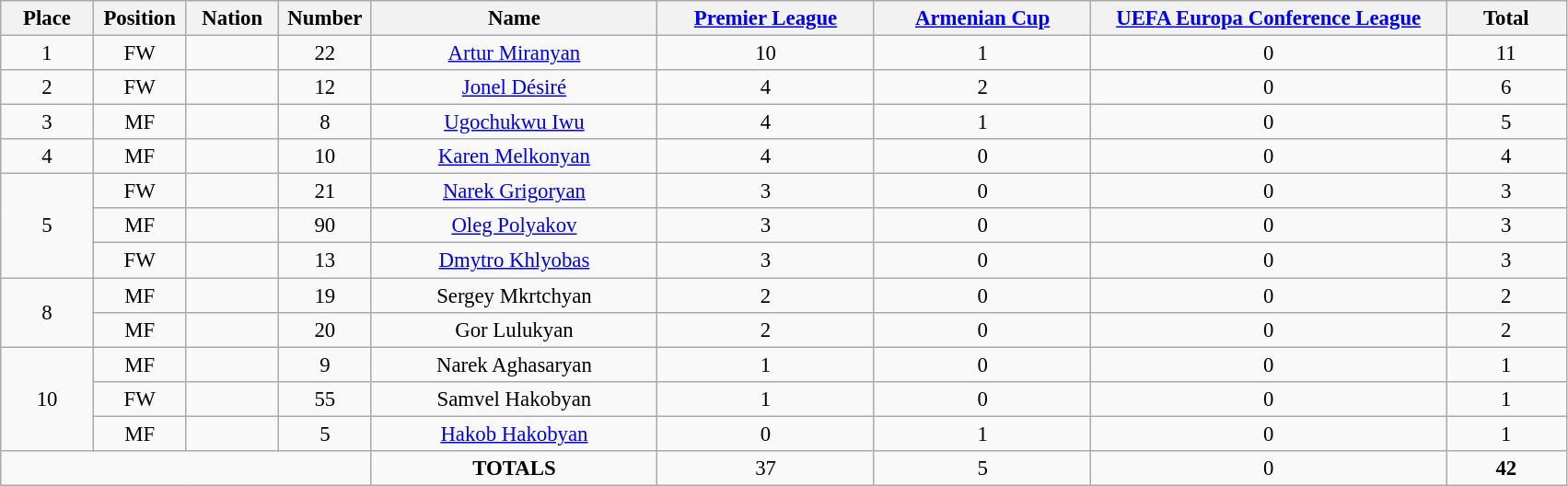<table class="wikitable" style="font-size: 95%; text-align: center;">
<tr>
<th width=60>Place</th>
<th width=60>Position</th>
<th width=60>Nation</th>
<th width=60>Number</th>
<th width=200>Name</th>
<th width=150><a href='#'>Premier League</a></th>
<th width=150><a href='#'>Armenian Cup</a></th>
<th width=250><a href='#'>UEFA Europa Conference League</a></th>
<th width=80><strong>Total</strong></th>
</tr>
<tr>
<td>1</td>
<td>FW</td>
<td></td>
<td>22</td>
<td><a href='#'>Artur Miranyan</a></td>
<td>10</td>
<td>1</td>
<td>0</td>
<td>11</td>
</tr>
<tr>
<td>2</td>
<td>FW</td>
<td></td>
<td>12</td>
<td><a href='#'>Jonel Désiré</a></td>
<td>4</td>
<td>2</td>
<td>0</td>
<td>6</td>
</tr>
<tr>
<td>3</td>
<td>MF</td>
<td></td>
<td>8</td>
<td><a href='#'>Ugochukwu Iwu</a></td>
<td>4</td>
<td>1</td>
<td>0</td>
<td>5</td>
</tr>
<tr>
<td>4</td>
<td>MF</td>
<td></td>
<td>10</td>
<td><a href='#'>Karen Melkonyan</a></td>
<td>4</td>
<td>0</td>
<td>0</td>
<td>4</td>
</tr>
<tr>
<td rowspan="3">5</td>
<td>FW</td>
<td></td>
<td>21</td>
<td><a href='#'>Narek Grigoryan</a></td>
<td>3</td>
<td>0</td>
<td>0</td>
<td>3</td>
</tr>
<tr>
<td>MF</td>
<td></td>
<td>90</td>
<td><a href='#'>Oleg Polyakov</a></td>
<td>3</td>
<td>0</td>
<td>0</td>
<td>3</td>
</tr>
<tr>
<td>FW</td>
<td></td>
<td>13</td>
<td><a href='#'>Dmytro Khlyobas</a></td>
<td>3</td>
<td>0</td>
<td>0</td>
<td>3</td>
</tr>
<tr>
<td rowspan="2">8</td>
<td>MF</td>
<td></td>
<td>19</td>
<td>Sergey Mkrtchyan</td>
<td>2</td>
<td>0</td>
<td>0</td>
<td>2</td>
</tr>
<tr>
<td>MF</td>
<td></td>
<td>20</td>
<td>Gor Lulukyan</td>
<td>2</td>
<td>0</td>
<td>0</td>
<td>2</td>
</tr>
<tr>
<td rowspan="3">10</td>
<td>MF</td>
<td></td>
<td>9</td>
<td>Narek Aghasaryan</td>
<td>1</td>
<td>0</td>
<td>0</td>
<td>1</td>
</tr>
<tr>
<td>FW</td>
<td></td>
<td>55</td>
<td>Samvel Hakobyan</td>
<td>1</td>
<td>0</td>
<td>0</td>
<td>1</td>
</tr>
<tr>
<td>MF</td>
<td></td>
<td>5</td>
<td><a href='#'>Hakob Hakobyan</a></td>
<td>0</td>
<td>1</td>
<td>0</td>
<td>1</td>
</tr>
<tr>
<td colspan="4"></td>
<td><strong>TOTALS</strong></td>
<td>37</td>
<td>5</td>
<td>0</td>
<td><strong>42</strong></td>
</tr>
</table>
